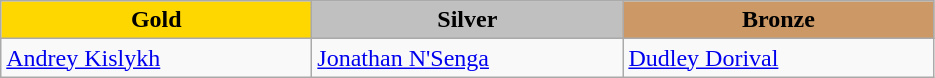<table class="wikitable" style="text-align:left">
<tr align="center">
<td width=200 bgcolor=gold><strong>Gold</strong></td>
<td width=200 bgcolor=silver><strong>Silver</strong></td>
<td width=200 bgcolor=CC9966><strong>Bronze</strong></td>
</tr>
<tr>
<td><a href='#'>Andrey Kislykh</a><br><em></em></td>
<td><a href='#'>Jonathan N'Senga</a><br><em></em></td>
<td><a href='#'>Dudley Dorival</a><br><em></em></td>
</tr>
</table>
